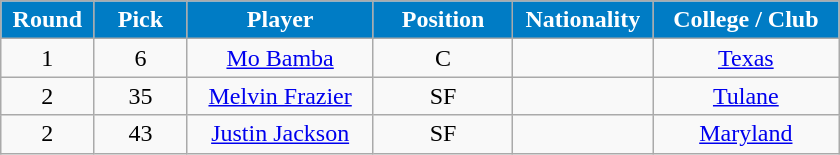<table class="wikitable sortable sortable">
<tr>
<th style="background:#007cc5; color:#fff; width:10%;">Round</th>
<th style="background:#007cc5; color:#fff; width:10%;">Pick</th>
<th style="background:#007cc5; color:#fff; width:20%;">Player</th>
<th style="background:#007cc5; color:#fff; width:15%;">Position</th>
<th style="background:#007cc5; color:#fff; width:15%;">Nationality</th>
<th style="background:#007cc5; color:#fff; width:20%;">College / Club</th>
</tr>
<tr style="text-align: center">
<td>1</td>
<td>6</td>
<td><a href='#'>Mo Bamba</a></td>
<td>C</td>
<td></td>
<td><a href='#'>Texas</a></td>
</tr>
<tr style="text-align: center">
<td>2</td>
<td>35</td>
<td><a href='#'>Melvin Frazier</a></td>
<td>SF</td>
<td></td>
<td><a href='#'>Tulane</a></td>
</tr>
<tr style="text-align: center">
<td>2</td>
<td>43</td>
<td><a href='#'>Justin Jackson</a></td>
<td>SF</td>
<td></td>
<td><a href='#'>Maryland</a></td>
</tr>
</table>
